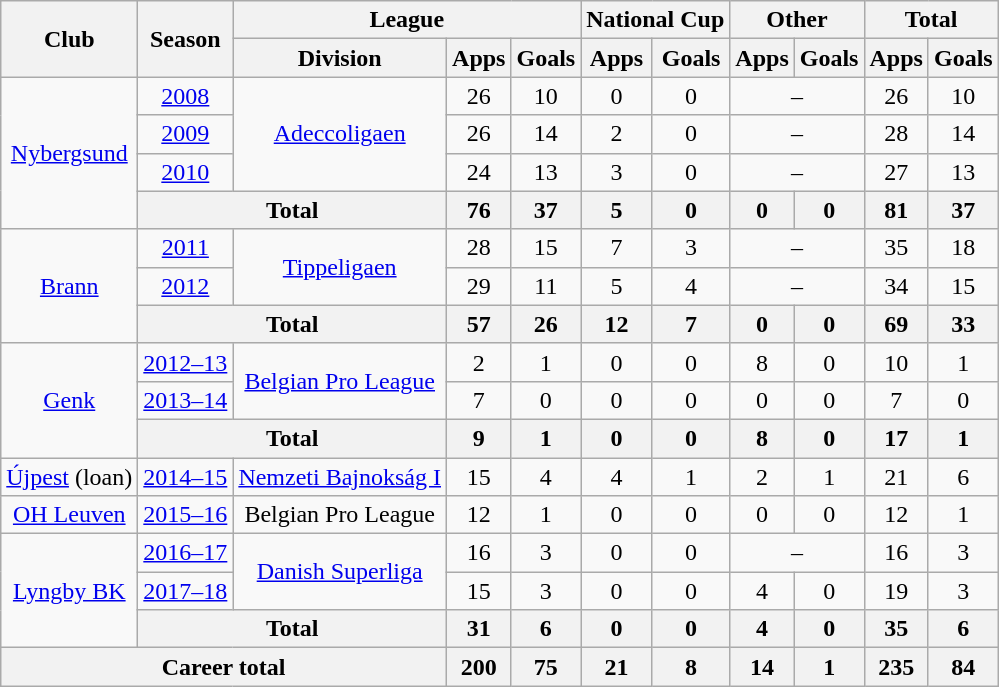<table class="wikitable" style="text-align:center">
<tr>
<th rowspan="2">Club</th>
<th rowspan="2">Season</th>
<th colspan="3">League</th>
<th colspan="2">National Cup</th>
<th colspan="2">Other</th>
<th colspan="2">Total</th>
</tr>
<tr>
<th>Division</th>
<th>Apps</th>
<th>Goals</th>
<th>Apps</th>
<th>Goals</th>
<th>Apps</th>
<th>Goals</th>
<th>Apps</th>
<th>Goals</th>
</tr>
<tr>
<td rowspan="4"><a href='#'>Nybergsund</a></td>
<td><a href='#'>2008</a></td>
<td rowspan="3"><a href='#'>Adeccoligaen</a></td>
<td>26</td>
<td>10</td>
<td>0</td>
<td>0</td>
<td colspan="2">–</td>
<td>26</td>
<td>10</td>
</tr>
<tr>
<td><a href='#'>2009</a></td>
<td>26</td>
<td>14</td>
<td>2</td>
<td>0</td>
<td colspan="2">–</td>
<td>28</td>
<td>14</td>
</tr>
<tr>
<td><a href='#'>2010</a></td>
<td>24</td>
<td>13</td>
<td>3</td>
<td>0</td>
<td colspan="2">–</td>
<td>27</td>
<td>13</td>
</tr>
<tr>
<th colspan="2">Total</th>
<th>76</th>
<th>37</th>
<th>5</th>
<th>0</th>
<th>0</th>
<th>0</th>
<th>81</th>
<th>37</th>
</tr>
<tr>
<td rowspan="3"><a href='#'>Brann</a></td>
<td><a href='#'>2011</a></td>
<td rowspan="2"><a href='#'>Tippeligaen</a></td>
<td>28</td>
<td>15</td>
<td>7</td>
<td>3</td>
<td colspan="2">–</td>
<td>35</td>
<td>18</td>
</tr>
<tr>
<td><a href='#'>2012</a></td>
<td>29</td>
<td>11</td>
<td>5</td>
<td>4</td>
<td colspan="2">–</td>
<td>34</td>
<td>15</td>
</tr>
<tr>
<th colspan="2">Total</th>
<th>57</th>
<th>26</th>
<th>12</th>
<th>7</th>
<th>0</th>
<th>0</th>
<th>69</th>
<th>33</th>
</tr>
<tr>
<td rowspan="3"><a href='#'>Genk</a></td>
<td><a href='#'>2012–13</a></td>
<td rowspan="2"><a href='#'>Belgian Pro League</a></td>
<td>2</td>
<td>1</td>
<td>0</td>
<td>0</td>
<td>8</td>
<td>0</td>
<td>10</td>
<td>1</td>
</tr>
<tr>
<td><a href='#'>2013–14</a></td>
<td>7</td>
<td>0</td>
<td>0</td>
<td>0</td>
<td>0</td>
<td>0</td>
<td>7</td>
<td>0</td>
</tr>
<tr>
<th colspan="2">Total</th>
<th>9</th>
<th>1</th>
<th>0</th>
<th>0</th>
<th>8</th>
<th>0</th>
<th>17</th>
<th>1</th>
</tr>
<tr>
<td><a href='#'>Újpest</a> (loan)</td>
<td><a href='#'>2014–15</a></td>
<td><a href='#'>Nemzeti Bajnokság I</a></td>
<td>15</td>
<td>4</td>
<td>4</td>
<td>1</td>
<td>2</td>
<td>1</td>
<td>21</td>
<td>6</td>
</tr>
<tr>
<td><a href='#'>OH Leuven</a></td>
<td><a href='#'>2015–16</a></td>
<td>Belgian Pro League</td>
<td>12</td>
<td>1</td>
<td>0</td>
<td>0</td>
<td>0</td>
<td>0</td>
<td>12</td>
<td>1</td>
</tr>
<tr>
<td rowspan="3"><a href='#'>Lyngby BK</a></td>
<td><a href='#'>2016–17</a></td>
<td rowspan="2"><a href='#'>Danish Superliga</a></td>
<td>16</td>
<td>3</td>
<td>0</td>
<td>0</td>
<td colspan="2">–</td>
<td>16</td>
<td>3</td>
</tr>
<tr>
<td><a href='#'>2017–18</a></td>
<td>15</td>
<td>3</td>
<td>0</td>
<td>0</td>
<td>4</td>
<td>0</td>
<td>19</td>
<td>3</td>
</tr>
<tr>
<th colspan="2">Total</th>
<th>31</th>
<th>6</th>
<th>0</th>
<th>0</th>
<th>4</th>
<th>0</th>
<th>35</th>
<th>6</th>
</tr>
<tr>
<th colspan="3">Career total</th>
<th>200</th>
<th>75</th>
<th>21</th>
<th>8</th>
<th>14</th>
<th>1</th>
<th>235</th>
<th>84</th>
</tr>
</table>
